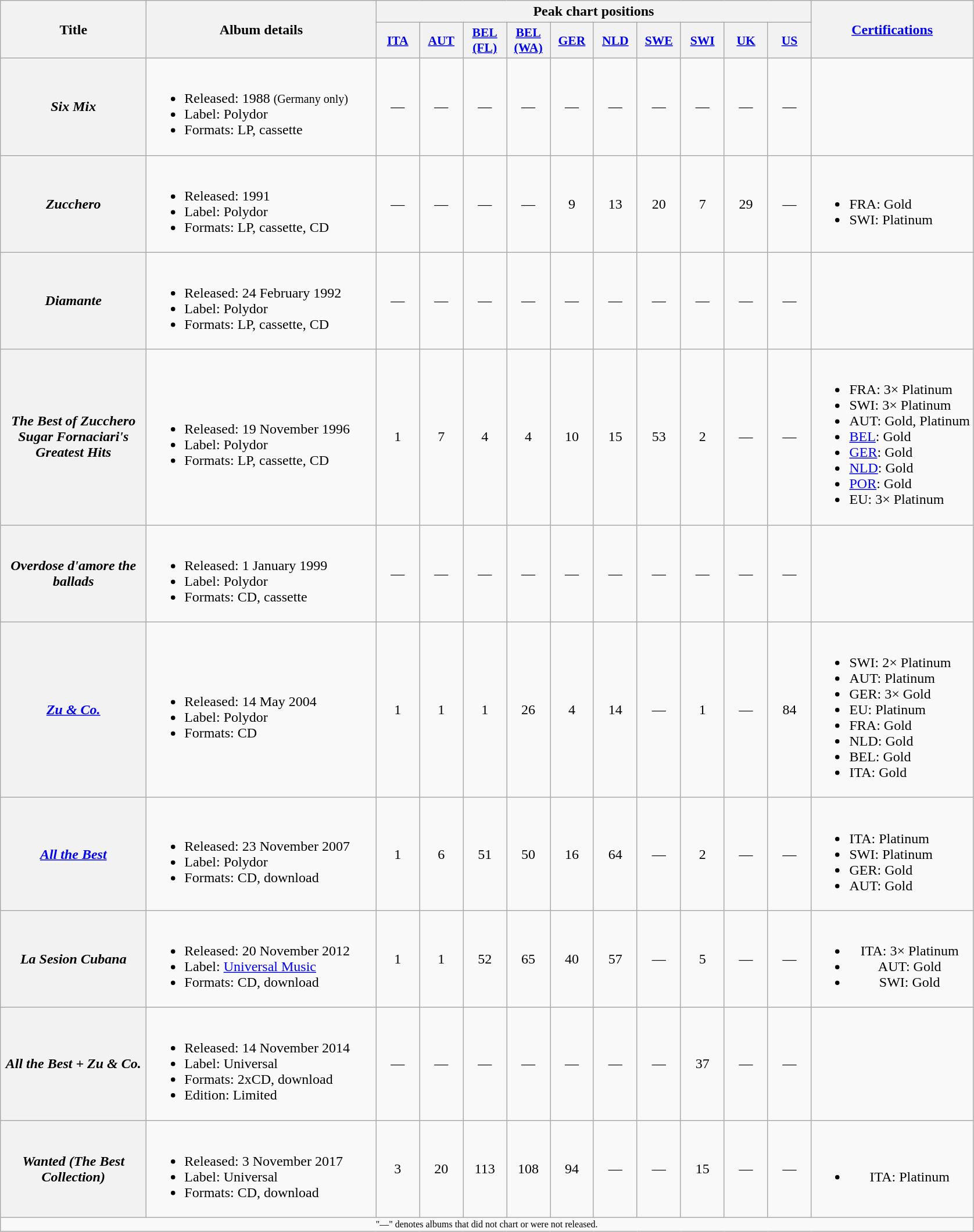<table class="wikitable plainrowheaders" style="text-align:center;">
<tr>
<th scope="col" rowspan="2" style="width:10em;">Title</th>
<th scope="col" rowspan="2" style="width:16em;">Album details</th>
<th scope="col" colspan="10">Peak chart positions</th>
<th scope="col" rowspan="2"><a href='#'>Certifications</a></th>
</tr>
<tr>
<th scope="col" style="width:3em;font-size:90%;"><a href='#'>ITA</a><br></th>
<th scope="col" style="width:3em;font-size:90%;"><a href='#'>AUT</a><br></th>
<th scope="col" style="width:3em;font-size:90%;"><a href='#'>BEL (FL)</a><br></th>
<th scope="col" style="width:3em;font-size:90%;"><a href='#'>BEL (WA)</a><br></th>
<th scope="col" style="width:3em;font-size:90%;"><a href='#'>GER</a><br></th>
<th scope="col" style="width:3em;font-size:90%;"><a href='#'>NLD</a><br></th>
<th scope="col" style="width:3em;font-size:90%;"><a href='#'>SWE</a><br></th>
<th scope="col" style="width:3em;font-size:90%;"><a href='#'>SWI</a><br></th>
<th scope="col" style="width:3em;font-size:90%;"><a href='#'>UK</a><br></th>
<th scope="col" style="width:3em;font-size:90%;"><a href='#'>US</a><br></th>
</tr>
<tr>
<th scope="row"><em>Six Mix</em></th>
<td align="left"><br><ul><li>Released: 1988 <small>(Germany only)</small></li><li>Label: Polydor</li><li>Formats: LP, cassette</li></ul></td>
<td>—</td>
<td>—</td>
<td>—</td>
<td>—</td>
<td>—</td>
<td>—</td>
<td>—</td>
<td>—</td>
<td>—</td>
<td>—</td>
<td></td>
</tr>
<tr>
<th scope="row"><em>Zucchero</em></th>
<td align="left"><br><ul><li>Released: 1991</li><li>Label: Polydor</li><li>Formats: LP, cassette, CD</li></ul></td>
<td>—</td>
<td>—</td>
<td>—</td>
<td>—</td>
<td>9</td>
<td>13</td>
<td>20</td>
<td>7</td>
<td>29</td>
<td>—</td>
<td align="left"><br><ul><li>FRA: Gold</li><li>SWI: Platinum</li></ul></td>
</tr>
<tr>
<th scope="row"><em>Diamante</em></th>
<td align="left"><br><ul><li>Released: 24 February 1992</li><li>Label: Polydor</li><li>Formats: LP, cassette, CD</li></ul></td>
<td>—</td>
<td>—</td>
<td>—</td>
<td>—</td>
<td>—</td>
<td>—</td>
<td>—</td>
<td>—</td>
<td>—</td>
<td>—</td>
<td></td>
</tr>
<tr>
<th scope="row"><em>The Best of Zucchero Sugar Fornaciari's Greatest Hits</em></th>
<td align="left"><br><ul><li>Released: 19 November 1996</li><li>Label: Polydor</li><li>Formats: LP, cassette, CD</li></ul></td>
<td>1</td>
<td>7</td>
<td>4</td>
<td>4</td>
<td>10</td>
<td>15</td>
<td>53</td>
<td>2</td>
<td>—</td>
<td>—</td>
<td align="left"><br><ul><li>FRA: 3× Platinum</li><li>SWI: 3× Platinum</li><li>AUT: Gold, Platinum</li><li><a href='#'>BEL</a>: Gold</li><li><a href='#'>GER</a>: Gold</li><li><a href='#'>NLD</a>: Gold</li><li><a href='#'>POR</a>: Gold</li><li>EU: 3× Platinum</li></ul></td>
</tr>
<tr>
<th scope="row"><em>Overdose d'amore the ballads</em></th>
<td style="text-align:left;"><br><ul><li>Released: 1 January 1999</li><li>Label: Polydor</li><li>Formats: CD, cassette</li></ul></td>
<td>—</td>
<td>—</td>
<td>—</td>
<td>—</td>
<td>—</td>
<td>—</td>
<td>—</td>
<td>—</td>
<td>—</td>
<td>—</td>
<td></td>
</tr>
<tr>
<th scope="row"><em><a href='#'>Zu & Co.</a></em></th>
<td style="text-align:left;"><br><ul><li>Released: 14 May 2004</li><li>Label: Polydor</li><li>Formats: CD</li></ul></td>
<td>1</td>
<td>1</td>
<td>1</td>
<td>26</td>
<td>4</td>
<td>14</td>
<td>—</td>
<td>1</td>
<td>—</td>
<td>84</td>
<td align="left"><br><ul><li>SWI: 2× Platinum</li><li>AUT: Platinum</li><li>GER: 3× Gold </li><li>EU: Platinum</li><li>FRA: Gold</li><li>NLD: Gold</li><li>BEL: Gold</li><li>ITA: Gold </li></ul></td>
</tr>
<tr>
<th scope="row"><em><a href='#'>All the Best</a></em></th>
<td style="text-align:left;"><br><ul><li>Released: 23 November 2007</li><li>Label: Polydor</li><li>Formats: CD, download</li></ul></td>
<td>1</td>
<td>6</td>
<td>51</td>
<td>50</td>
<td>16</td>
<td>64</td>
<td>—</td>
<td>2</td>
<td>—</td>
<td>—</td>
<td align="left"><br><ul><li>ITA: Platinum</li><li>SWI: Platinum</li><li>GER: Gold</li><li>AUT: Gold</li></ul></td>
</tr>
<tr>
<th scope="row"><em>La Sesion Cubana</em></th>
<td style="text-align:left;"><br><ul><li>Released: 20 November 2012</li><li>Label: <a href='#'>Universal Music</a></li><li>Formats: CD, download</li></ul></td>
<td>1</td>
<td>1</td>
<td>52</td>
<td>65</td>
<td>40</td>
<td>57</td>
<td>—</td>
<td>5</td>
<td>—</td>
<td>—</td>
<td><br><ul><li>ITA: 3× Platinum</li><li>AUT: Gold</li><li>SWI: Gold</li></ul></td>
</tr>
<tr>
<th scope="row"><em>All the Best + Zu & Co.</em></th>
<td style="text-align:left;"><br><ul><li>Released: 14 November 2014</li><li>Label: Universal</li><li>Formats: 2xCD, download</li><li>Edition: Limited</li></ul></td>
<td>—</td>
<td>—</td>
<td>—</td>
<td>—</td>
<td>—</td>
<td>—</td>
<td>—</td>
<td>37</td>
<td>—</td>
<td>—</td>
<td></td>
</tr>
<tr>
<th scope="row"><em>Wanted (The Best Collection)</em></th>
<td style="text-align:left;"><br><ul><li>Released: 3 November 2017</li><li>Label: Universal</li><li>Formats: CD, download</li></ul></td>
<td>3</td>
<td>20</td>
<td>113</td>
<td>108</td>
<td>94</td>
<td>—</td>
<td>—</td>
<td>15</td>
<td>—</td>
<td>—</td>
<td><br><ul><li>ITA: Platinum</li></ul></td>
</tr>
<tr>
<td colspan="30" style="text-align:center; font-size:8pt;">"—" denotes albums that did not chart or were not released.</td>
</tr>
</table>
